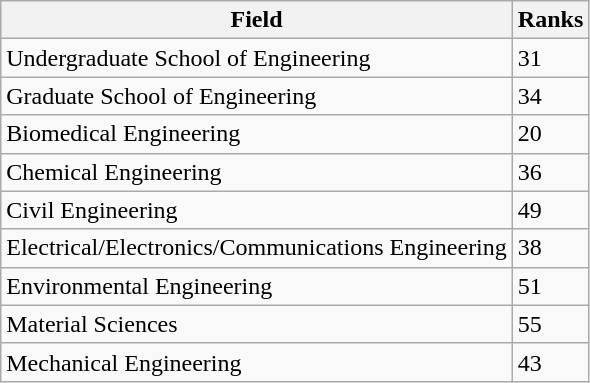<table class="wikitable sortable">
<tr>
<th>Field</th>
<th>Ranks</th>
</tr>
<tr>
<td>Undergraduate School of Engineering</td>
<td>31</td>
</tr>
<tr>
<td>Graduate School of Engineering</td>
<td>34</td>
</tr>
<tr>
<td>Biomedical Engineering</td>
<td>20</td>
</tr>
<tr>
<td>Chemical Engineering</td>
<td>36</td>
</tr>
<tr>
<td>Civil Engineering</td>
<td>49</td>
</tr>
<tr>
<td>Electrical/Electronics/Communications Engineering</td>
<td>38</td>
</tr>
<tr>
<td>Environmental Engineering</td>
<td>51</td>
</tr>
<tr>
<td>Material Sciences</td>
<td>55</td>
</tr>
<tr>
<td>Mechanical Engineering</td>
<td>43</td>
</tr>
</table>
